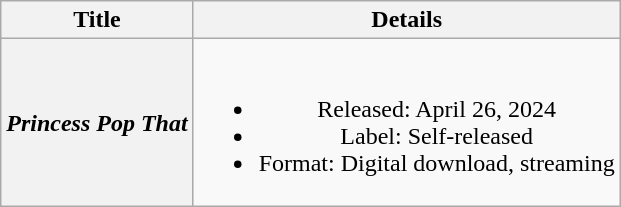<table class="wikitable plainrowheaders" style="text-align:center;">
<tr>
<th scope="col" rowspan="1">Title</th>
<th scope="col" rowspan="1">Details</th>
</tr>
<tr>
<th scope="row"><em>Princess Pop That</em></th>
<td><br><ul><li>Released: April 26, 2024</li><li>Label: Self-released</li><li>Format: Digital download, streaming</li></ul></td>
</tr>
</table>
